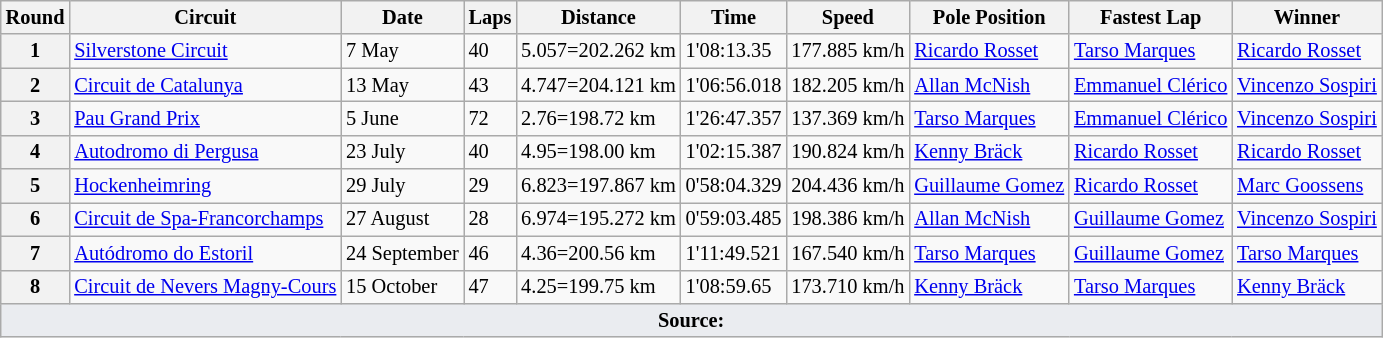<table class="wikitable" style="font-size:85%">
<tr>
<th>Round</th>
<th>Circuit</th>
<th>Date</th>
<th>Laps</th>
<th>Distance</th>
<th>Time</th>
<th>Speed</th>
<th>Pole Position</th>
<th>Fastest Lap</th>
<th>Winner</th>
</tr>
<tr>
<th>1</th>
<td nowrap> <a href='#'>Silverstone Circuit</a></td>
<td nowrap>7 May</td>
<td>40</td>
<td>5.057=202.262 km</td>
<td>1'08:13.35</td>
<td>177.885 km/h</td>
<td nowrap> <a href='#'>Ricardo Rosset</a></td>
<td nowrap> <a href='#'>Tarso Marques</a></td>
<td nowrap> <a href='#'>Ricardo Rosset</a></td>
</tr>
<tr>
<th>2</th>
<td nowrap> <a href='#'>Circuit de Catalunya</a></td>
<td nowrap>13 May</td>
<td>43</td>
<td>4.747=204.121 km</td>
<td>1'06:56.018</td>
<td>182.205 km/h</td>
<td nowrap> <a href='#'>Allan McNish</a></td>
<td nowrap> <a href='#'>Emmanuel Clérico</a></td>
<td nowrap> <a href='#'>Vincenzo Sospiri</a></td>
</tr>
<tr>
<th>3</th>
<td nowrap> <a href='#'>Pau Grand Prix</a></td>
<td nowrap>5 June</td>
<td>72</td>
<td>2.76=198.72 km</td>
<td>1'26:47.357</td>
<td>137.369 km/h</td>
<td nowrap> <a href='#'>Tarso Marques</a></td>
<td nowrap> <a href='#'>Emmanuel Clérico</a></td>
<td nowrap> <a href='#'>Vincenzo Sospiri</a></td>
</tr>
<tr>
<th>4</th>
<td nowrap> <a href='#'>Autodromo di Pergusa</a></td>
<td nowrap>23 July</td>
<td>40</td>
<td>4.95=198.00 km</td>
<td>1'02:15.387</td>
<td>190.824 km/h</td>
<td nowrap> <a href='#'>Kenny Bräck</a></td>
<td nowrap> <a href='#'>Ricardo Rosset</a></td>
<td nowrap> <a href='#'>Ricardo Rosset</a></td>
</tr>
<tr>
<th>5</th>
<td nowrap> <a href='#'>Hockenheimring</a></td>
<td nowrap>29 July</td>
<td>29</td>
<td>6.823=197.867 km</td>
<td>0'58:04.329</td>
<td>204.436 km/h</td>
<td nowrap> <a href='#'>Guillaume Gomez</a></td>
<td nowrap> <a href='#'>Ricardo Rosset</a></td>
<td nowrap> <a href='#'>Marc Goossens</a></td>
</tr>
<tr>
<th>6</th>
<td nowrap> <a href='#'>Circuit de Spa-Francorchamps</a></td>
<td nowrap>27 August</td>
<td>28</td>
<td>6.974=195.272 km</td>
<td>0'59:03.485</td>
<td>198.386 km/h</td>
<td nowrap> <a href='#'>Allan McNish</a></td>
<td nowrap> <a href='#'>Guillaume Gomez</a></td>
<td nowrap> <a href='#'>Vincenzo Sospiri</a></td>
</tr>
<tr>
<th>7</th>
<td nowrap> <a href='#'>Autódromo do Estoril</a></td>
<td nowrap>24 September</td>
<td>46</td>
<td>4.36=200.56 km</td>
<td>1'11:49.521</td>
<td>167.540 km/h</td>
<td nowrap> <a href='#'>Tarso Marques</a></td>
<td nowrap> <a href='#'>Guillaume Gomez</a></td>
<td nowrap> <a href='#'>Tarso Marques</a></td>
</tr>
<tr>
<th>8</th>
<td nowrap> <a href='#'>Circuit de Nevers Magny-Cours</a></td>
<td nowrap>15 October</td>
<td>47</td>
<td>4.25=199.75 km</td>
<td>1'08:59.65</td>
<td>173.710 km/h</td>
<td nowrap> <a href='#'>Kenny Bräck</a></td>
<td nowrap> <a href='#'>Tarso Marques</a></td>
<td nowrap> <a href='#'>Kenny Bräck</a></td>
</tr>
<tr class="sortbottom">
<td colspan="11" style="background-color:#EAECF0;text-align:center"><strong>Source:</strong></td>
</tr>
</table>
